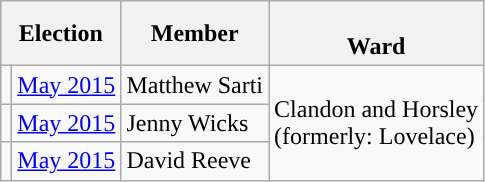<table class="wikitable">
<tr>
<th colspan="2">Election</th>
<th>Member</th>
<th><br>Ward</th>
</tr>
<tr>
<td style="background-color:"></td>
<td><a href='#'>May 2015</a></td>
<td>Matthew Sarti</td>
<td rowspan=3>Clandon and Horsley<br> (formerly: Lovelace)</td>
</tr>
<tr>
<td style="background-color:"></td>
<td><a href='#'>May 2015</a></td>
<td>Jenny Wicks</td>
</tr>
<tr>
<td style=""></td>
<td><a href='#'>May 2015</a></td>
<td>David Reeve</td>
</tr>
</table>
